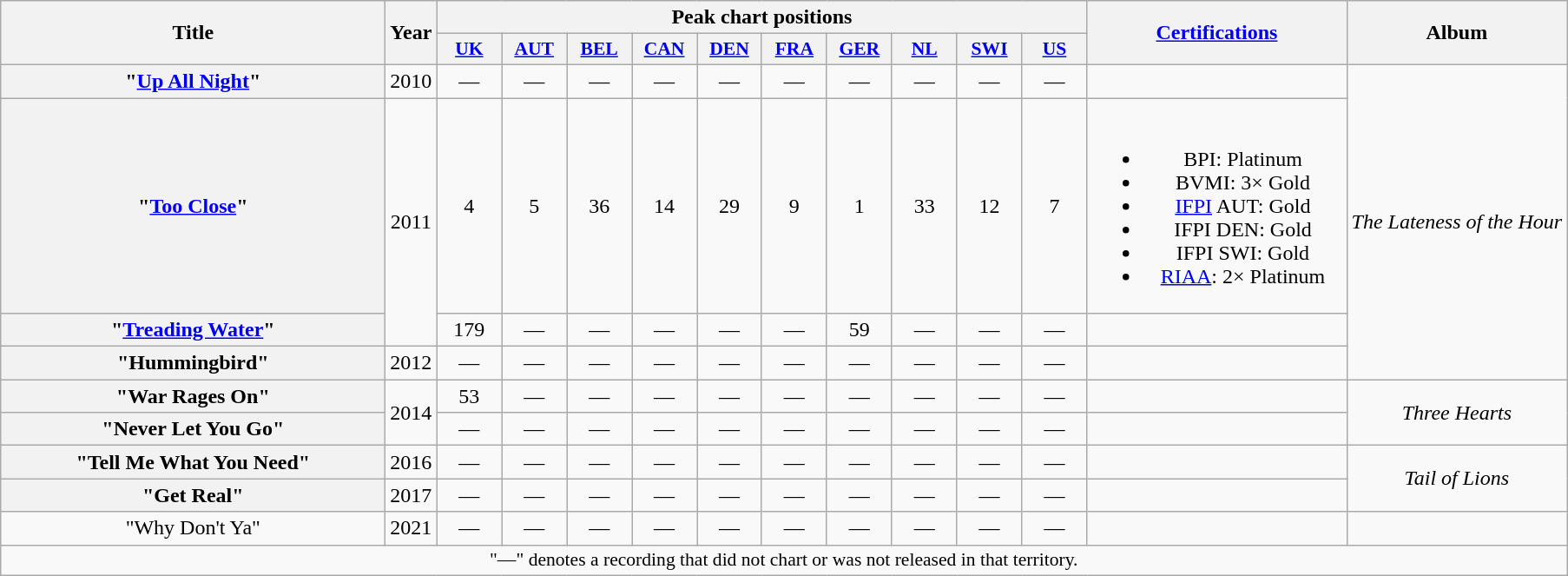<table class="wikitable plainrowheaders" style="text-align:center;">
<tr>
<th scope="col" rowspan="2" style="width:18em;">Title</th>
<th scope="col" rowspan="2">Year</th>
<th scope="col" colspan="10">Peak chart positions</th>
<th scope="col" rowspan="2" style="width:12em;"><a href='#'>Certifications</a></th>
<th scope="col" rowspan="2">Album</th>
</tr>
<tr>
<th scope="col" style="width:3em;font-size:90%;"><a href='#'>UK</a><br></th>
<th scope="col" style="width:3em;font-size:90%;"><a href='#'>AUT</a><br></th>
<th scope="col" style="width:3em;font-size:90%;"><a href='#'>BEL</a><br></th>
<th scope="col" style="width:3em;font-size:90%;"><a href='#'>CAN</a><br></th>
<th scope="col" style="width:3em;font-size:90%;"><a href='#'>DEN</a><br></th>
<th scope="col" style="width:3em;font-size:90%;"><a href='#'>FRA</a><br></th>
<th scope="col" style="width:3em;font-size:90%;"><a href='#'>GER</a><br></th>
<th scope="col" style="width:3em;font-size:90%;"><a href='#'>NL</a><br></th>
<th scope="col" style="width:3em;font-size:90%;"><a href='#'>SWI</a><br></th>
<th scope="col" style="width:3em;font-size:90%;"><a href='#'>US</a><br></th>
</tr>
<tr>
<th scope="row">"<a href='#'>Up All Night</a>"</th>
<td>2010</td>
<td>—</td>
<td>—</td>
<td>—</td>
<td>—</td>
<td>—</td>
<td>—</td>
<td>—</td>
<td>—</td>
<td>—</td>
<td>—</td>
<td></td>
<td rowspan="4"><em>The Lateness of the Hour</em></td>
</tr>
<tr>
<th scope="row">"<a href='#'>Too Close</a>"</th>
<td rowspan="2">2011</td>
<td>4</td>
<td>5</td>
<td>36</td>
<td>14</td>
<td>29</td>
<td>9</td>
<td>1</td>
<td>33</td>
<td>12</td>
<td>7</td>
<td><br><ul><li>BPI: Platinum</li><li>BVMI: 3× Gold</li><li><a href='#'>IFPI</a> AUT: Gold</li><li>IFPI DEN: Gold</li><li>IFPI SWI: Gold</li><li><a href='#'>RIAA</a>: 2× Platinum</li></ul></td>
</tr>
<tr>
<th scope="row">"<a href='#'>Treading Water</a>"</th>
<td>179</td>
<td>—</td>
<td>—</td>
<td>—</td>
<td>—</td>
<td>—</td>
<td>59</td>
<td>—</td>
<td>—</td>
<td>—</td>
<td></td>
</tr>
<tr>
<th scope="row">"Hummingbird"</th>
<td>2012</td>
<td>—</td>
<td>—</td>
<td>—</td>
<td>—</td>
<td>—</td>
<td>—</td>
<td>—</td>
<td>—</td>
<td>—</td>
<td>—</td>
<td></td>
</tr>
<tr>
<th scope="row">"War Rages On"</th>
<td rowspan="2">2014</td>
<td>53</td>
<td>—</td>
<td>—</td>
<td>—</td>
<td>—</td>
<td>—</td>
<td>—</td>
<td>—</td>
<td>—</td>
<td>—</td>
<td></td>
<td rowspan="2"><em>Three Hearts</em></td>
</tr>
<tr>
<th scope="row">"Never Let You Go"</th>
<td>—</td>
<td>—</td>
<td>—</td>
<td>—</td>
<td>—</td>
<td>—</td>
<td>—</td>
<td>—</td>
<td>—</td>
<td>—</td>
<td></td>
</tr>
<tr>
<th scope="row">"Tell Me What You Need"</th>
<td>2016</td>
<td>—</td>
<td>—</td>
<td>—</td>
<td>—</td>
<td>—</td>
<td>—</td>
<td>—</td>
<td>—</td>
<td>—</td>
<td>—</td>
<td></td>
<td rowspan="2"><em>Tail of Lions</em></td>
</tr>
<tr>
<th scope="row">"Get Real"</th>
<td>2017</td>
<td>—</td>
<td>—</td>
<td>—</td>
<td>—</td>
<td>—</td>
<td>—</td>
<td>—</td>
<td>—</td>
<td>—</td>
<td>—</td>
<td></td>
</tr>
<tr>
<td>"Why Don't Ya"</td>
<td>2021</td>
<td>—</td>
<td>—</td>
<td>—</td>
<td>—</td>
<td>—</td>
<td>—</td>
<td>—</td>
<td>—</td>
<td>—</td>
<td>—</td>
<td></td>
<td></td>
</tr>
<tr>
<td colspan="14" style="font-size:90%">"—" denotes a recording that did not chart or was not released in that territory.</td>
</tr>
</table>
